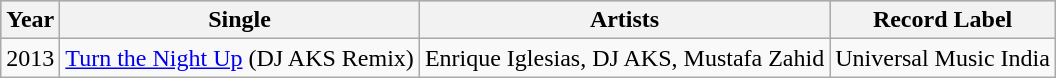<table class="wikitable">
<tr style="background:#b0c4de; text-align:center;">
<th>Year</th>
<th>Single</th>
<th>Artists</th>
<th>Record Label</th>
</tr>
<tr>
<td>2013</td>
<td><a href='#'>Turn the Night Up</a> (DJ AKS Remix)</td>
<td>Enrique Iglesias, DJ AKS, Mustafa Zahid</td>
<td>Universal Music India</td>
</tr>
</table>
